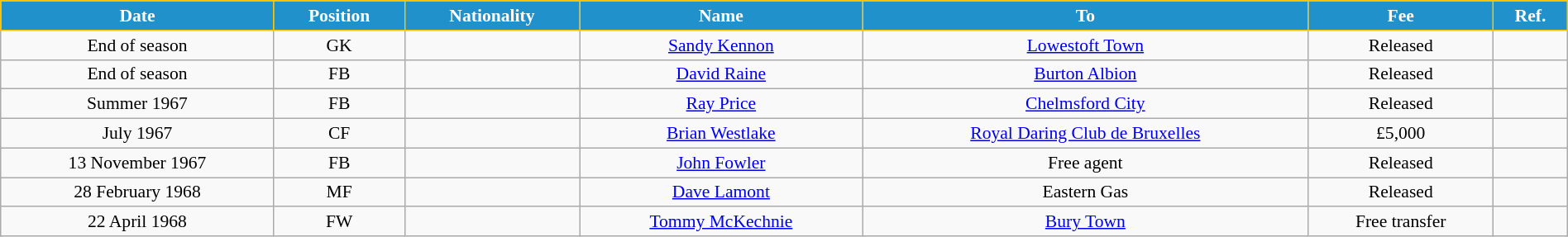<table class="wikitable" style="text-align:center; font-size:90%; width:100%;">
<tr>
<th style="background:#2191CC; color:white; border:1px solid #F7C408; text-align:center;">Date</th>
<th style="background:#2191CC; color:white; border:1px solid #F7C408; text-align:center;">Position</th>
<th style="background:#2191CC; color:white; border:1px solid #F7C408; text-align:center;">Nationality</th>
<th style="background:#2191CC; color:white; border:1px solid #F7C408; text-align:center;">Name</th>
<th style="background:#2191CC; color:white; border:1px solid #F7C408; text-align:center;">To</th>
<th style="background:#2191CC; color:white; border:1px solid #F7C408; text-align:center;">Fee</th>
<th style="background:#2191CC; color:white; border:1px solid #F7C408; text-align:center;">Ref.</th>
</tr>
<tr>
<td>End of season</td>
<td>GK</td>
<td></td>
<td><a href='#'>Sandy Kennon</a></td>
<td> <a href='#'>Lowestoft Town</a></td>
<td>Released</td>
<td></td>
</tr>
<tr>
<td>End of season</td>
<td>FB</td>
<td></td>
<td><a href='#'>David Raine</a></td>
<td> <a href='#'>Burton Albion</a></td>
<td>Released</td>
<td></td>
</tr>
<tr>
<td>Summer 1967</td>
<td>FB</td>
<td></td>
<td><a href='#'>Ray Price</a></td>
<td> <a href='#'>Chelmsford City</a></td>
<td>Released</td>
<td></td>
</tr>
<tr>
<td>July 1967</td>
<td>CF</td>
<td></td>
<td><a href='#'>Brian Westlake</a></td>
<td> <a href='#'>Royal Daring Club de Bruxelles</a></td>
<td>£5,000</td>
<td></td>
</tr>
<tr>
<td>13 November 1967</td>
<td>FB</td>
<td></td>
<td><a href='#'>John Fowler</a></td>
<td>Free agent</td>
<td>Released</td>
<td></td>
</tr>
<tr>
<td>28 February 1968</td>
<td>MF</td>
<td></td>
<td><a href='#'>Dave Lamont</a></td>
<td> Eastern Gas</td>
<td>Released</td>
<td></td>
</tr>
<tr>
<td>22 April 1968</td>
<td>FW</td>
<td></td>
<td><a href='#'>Tommy McKechnie</a></td>
<td> <a href='#'>Bury Town</a></td>
<td>Free transfer</td>
<td></td>
</tr>
</table>
